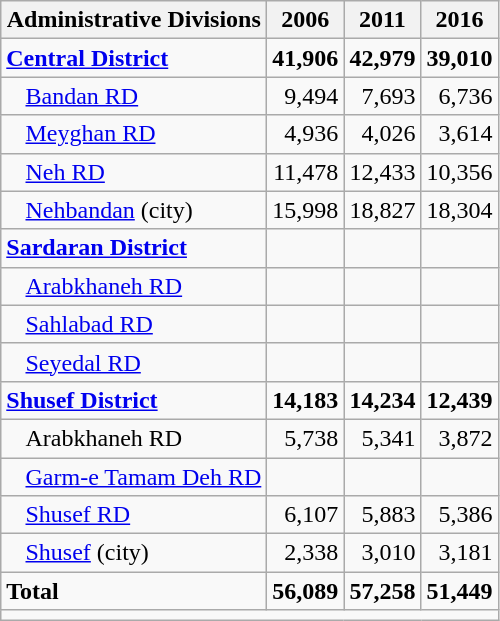<table class="wikitable">
<tr>
<th>Administrative Divisions</th>
<th>2006</th>
<th>2011</th>
<th>2016</th>
</tr>
<tr>
<td><strong><a href='#'>Central District</a></strong></td>
<td style="text-align: right;"><strong>41,906</strong></td>
<td style="text-align: right;"><strong>42,979</strong></td>
<td style="text-align: right;"><strong>39,010</strong></td>
</tr>
<tr>
<td style="padding-left: 1em;"><a href='#'>Bandan RD</a></td>
<td style="text-align: right;">9,494</td>
<td style="text-align: right;">7,693</td>
<td style="text-align: right;">6,736</td>
</tr>
<tr>
<td style="padding-left: 1em;"><a href='#'>Meyghan RD</a></td>
<td style="text-align: right;">4,936</td>
<td style="text-align: right;">4,026</td>
<td style="text-align: right;">3,614</td>
</tr>
<tr>
<td style="padding-left: 1em;"><a href='#'>Neh RD</a></td>
<td style="text-align: right;">11,478</td>
<td style="text-align: right;">12,433</td>
<td style="text-align: right;">10,356</td>
</tr>
<tr>
<td style="padding-left: 1em;"><a href='#'>Nehbandan</a> (city)</td>
<td style="text-align: right;">15,998</td>
<td style="text-align: right;">18,827</td>
<td style="text-align: right;">18,304</td>
</tr>
<tr>
<td><strong><a href='#'>Sardaran District</a></strong></td>
<td style="text-align: right;"></td>
<td style="text-align: right;"></td>
<td style="text-align: right;"></td>
</tr>
<tr>
<td style="padding-left: 1em;"><a href='#'>Arabkhaneh RD</a></td>
<td style="text-align: right;"></td>
<td style="text-align: right;"></td>
<td style="text-align: right;"></td>
</tr>
<tr>
<td style="padding-left: 1em;"><a href='#'>Sahlabad RD</a></td>
<td style="text-align: right;"></td>
<td style="text-align: right;"></td>
<td style="text-align: right;"></td>
</tr>
<tr>
<td style="padding-left: 1em;"><a href='#'>Seyedal RD</a></td>
<td style="text-align: right;"></td>
<td style="text-align: right;"></td>
<td style="text-align: right;"></td>
</tr>
<tr>
<td><strong><a href='#'>Shusef District</a></strong></td>
<td style="text-align: right;"><strong>14,183</strong></td>
<td style="text-align: right;"><strong>14,234</strong></td>
<td style="text-align: right;"><strong>12,439</strong></td>
</tr>
<tr>
<td style="padding-left: 1em;">Arabkhaneh RD</td>
<td style="text-align: right;">5,738</td>
<td style="text-align: right;">5,341</td>
<td style="text-align: right;">3,872</td>
</tr>
<tr>
<td style="padding-left: 1em;"><a href='#'>Garm-e Tamam Deh RD</a></td>
<td style="text-align: right;"></td>
<td style="text-align: right;"></td>
<td style="text-align: right;"></td>
</tr>
<tr>
<td style="padding-left: 1em;"><a href='#'>Shusef RD</a></td>
<td style="text-align: right;">6,107</td>
<td style="text-align: right;">5,883</td>
<td style="text-align: right;">5,386</td>
</tr>
<tr>
<td style="padding-left: 1em;"><a href='#'>Shusef</a> (city)</td>
<td style="text-align: right;">2,338</td>
<td style="text-align: right;">3,010</td>
<td style="text-align: right;">3,181</td>
</tr>
<tr>
<td><strong>Total</strong></td>
<td style="text-align: right;"><strong>56,089</strong></td>
<td style="text-align: right;"><strong>57,258</strong></td>
<td style="text-align: right;"><strong>51,449</strong></td>
</tr>
<tr>
<td colspan=4></td>
</tr>
</table>
